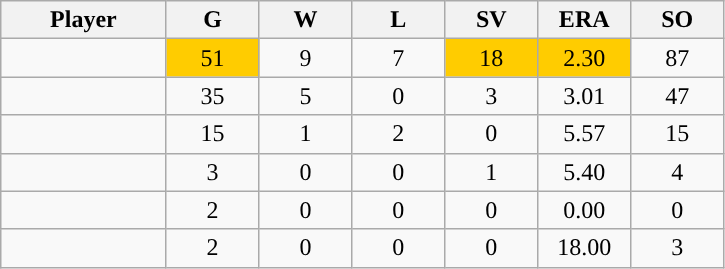<table class="wikitable sortable">
<tr>
<th bgcolor="#DDDDFF" width="16%">Player</th>
<th bgcolor="#DDDDFF" width="9%">G</th>
<th bgcolor="#DDDDFF" width="9%">W</th>
<th bgcolor="#DDDDFF" width="9%">L</th>
<th bgcolor="#DDDDFF" width="9%">SV</th>
<th bgcolor="#DDDDFF" width="9%">ERA</th>
<th bgcolor="#DDDDFF" width="9%">SO</th>
</tr>
<tr align="center">
<td></td>
<td style="background:#fc0;">51</td>
<td>9</td>
<td>7</td>
<td style="background:#fc0;">18</td>
<td style="background:#fc0;">2.30</td>
<td>87</td>
</tr>
<tr align="center">
<td></td>
<td>35</td>
<td>5</td>
<td>0</td>
<td>3</td>
<td>3.01</td>
<td>47</td>
</tr>
<tr align="center">
<td></td>
<td>15</td>
<td>1</td>
<td>2</td>
<td>0</td>
<td>5.57</td>
<td>15</td>
</tr>
<tr align="center">
<td></td>
<td>3</td>
<td>0</td>
<td>0</td>
<td>1</td>
<td>5.40</td>
<td>4</td>
</tr>
<tr align="center">
<td></td>
<td>2</td>
<td>0</td>
<td>0</td>
<td>0</td>
<td>0.00</td>
<td>0</td>
</tr>
<tr align="center">
<td></td>
<td>2</td>
<td>0</td>
<td>0</td>
<td>0</td>
<td>18.00</td>
<td>3</td>
</tr>
</table>
